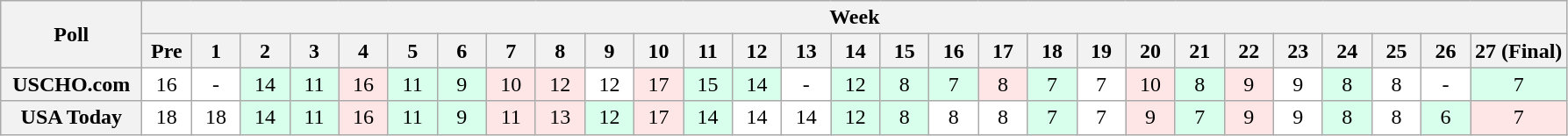<table class="wikitable" style="white-space:nowrap;">
<tr>
<th scope="col" width="100" rowspan="2">Poll</th>
<th colspan="28">Week</th>
</tr>
<tr>
<th scope="col" width="30">Pre</th>
<th scope="col" width="30">1</th>
<th scope="col" width="30">2</th>
<th scope="col" width="30">3</th>
<th scope="col" width="30">4</th>
<th scope="col" width="30">5</th>
<th scope="col" width="30">6</th>
<th scope="col" width="30">7</th>
<th scope="col" width="30">8</th>
<th scope="col" width="30">9</th>
<th scope="col" width="30">10</th>
<th scope="col" width="30">11</th>
<th scope="col" width="30">12</th>
<th scope="col" width="30">13</th>
<th scope="col" width="30">14</th>
<th scope="col" width="30">15</th>
<th scope="col" width="30">16</th>
<th scope="col" width="30">17</th>
<th scope="col" width="30">18</th>
<th scope="col" width="30">19</th>
<th scope="col" width="30">20</th>
<th scope="col" width="30">21</th>
<th scope="col" width="30">22</th>
<th scope="col" width="30">23</th>
<th scope="col" width="30">24</th>
<th scope="col" width="30">25</th>
<th scope="col" width="30">26</th>
<th scope="col" width="30">27 (Final)</th>
</tr>
<tr style="text-align:center;">
<th>USCHO.com</th>
<td bgcolor=FFFFFF>16</td>
<td bgcolor=FFFFFF>-</td>
<td bgcolor=D8FFEB>14</td>
<td bgcolor=D8FFEB>11</td>
<td bgcolor=FFE6E6>16</td>
<td bgcolor=D8FFEB>11</td>
<td bgcolor=D8FFEB>9</td>
<td bgcolor=FFE6E6>10</td>
<td bgcolor=FFE6E6>12</td>
<td bgcolor=FFFFFF>12</td>
<td bgcolor=FFE6E6>17</td>
<td bgcolor=D8FFEB>15</td>
<td bgcolor=D8FFEB>14</td>
<td bgcolor=FFFFFF>-</td>
<td bgcolor=D8FFEB>12</td>
<td bgcolor=D8FFEB>8</td>
<td bgcolor=D8FFEB>7</td>
<td bgcolor=FFE6E6>8</td>
<td bgcolor=D8FFEB>7</td>
<td bgcolor=FFFFFF>7</td>
<td bgcolor=FFE6E6>10</td>
<td bgcolor=D8FFEB>8</td>
<td bgcolor=FFE6E6>9</td>
<td bgcolor=FFFFFF>9</td>
<td bgcolor=D8FFEB>8</td>
<td bgcolor=FFFFFF>8</td>
<td bgcolor=FFFFFF>-</td>
<td bgcolor=D8FFEB>7</td>
</tr>
<tr style="text-align:center;">
<th>USA Today</th>
<td bgcolor=FFFFFF>18</td>
<td bgcolor=FFFFFF>18</td>
<td bgcolor=D8FFEB>14</td>
<td bgcolor=D8FFEB>11</td>
<td bgcolor=FFE6E6>16</td>
<td bgcolor=D8FFEB>11</td>
<td bgcolor=D8FFEB>9</td>
<td bgcolor=FFE6E6>11</td>
<td bgcolor=FFE6E6>13</td>
<td bgcolor=D8FFEB>12</td>
<td bgcolor=FFE6E6>17</td>
<td bgcolor=D8FFEB>14</td>
<td bgcolor=FFFFFF>14</td>
<td bgcolor=FFFFFF>14</td>
<td bgcolor=D8FFEB>12</td>
<td bgcolor=D8FFEB>8</td>
<td bgcolor=FFFFFF>8</td>
<td bgcolor=FFFFFF>8</td>
<td bgcolor=D8FFEB>7</td>
<td bgcolor=FFFFFF>7</td>
<td bgcolor=FFE6E6>9</td>
<td bgcolor=D8FFEB>7</td>
<td bgcolor=FFE6E6>9</td>
<td bgcolor=FFFFFF>9</td>
<td bgcolor=D8FFEB>8</td>
<td bgcolor=FFFFFF>8</td>
<td bgcolor=D8FFEB>6</td>
<td bgcolor=FFE6E6>7</td>
</tr>
</table>
